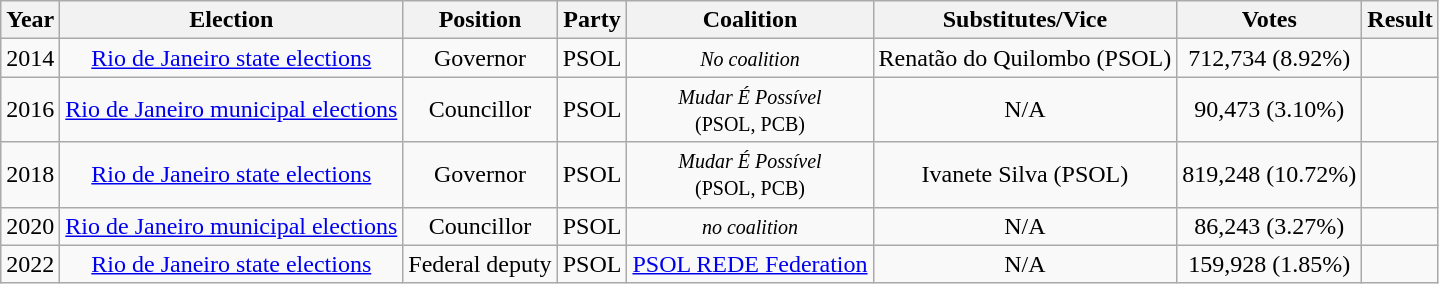<table class="wikitable" style="text-align:center">
<tr>
<th>Year</th>
<th>Election</th>
<th>Position</th>
<th>Party</th>
<th>Coalition</th>
<th>Substitutes/Vice</th>
<th>Votes</th>
<th>Result</th>
</tr>
<tr>
<td>2014</td>
<td><a href='#'>Rio de Janeiro state elections</a></td>
<td>Governor</td>
<td>PSOL</td>
<td><small><em>No coalition</em></small></td>
<td>Renatão do Quilombo (PSOL)</td>
<td>712,734 (8.92%)</td>
<td></td>
</tr>
<tr>
<td>2016</td>
<td><a href='#'>Rio de Janeiro municipal elections</a></td>
<td>Councillor</td>
<td>PSOL</td>
<td><small><em>Mudar É Possível</em><br>(PSOL, PCB)</small></td>
<td>N/A</td>
<td>90,473 (3.10%)</td>
<td></td>
</tr>
<tr>
<td>2018</td>
<td><a href='#'>Rio de Janeiro state elections</a></td>
<td>Governor</td>
<td>PSOL</td>
<td><small><em>Mudar É Possível</em><br>(PSOL, PCB)</small></td>
<td>Ivanete Silva (PSOL)</td>
<td>819,248 (10.72%)</td>
<td></td>
</tr>
<tr>
<td>2020</td>
<td><a href='#'>Rio de Janeiro municipal elections</a></td>
<td>Councillor</td>
<td>PSOL</td>
<td><small><em>no coalition</em></small></td>
<td>N/A</td>
<td>86,243 (3.27%)</td>
<td></td>
</tr>
<tr>
<td>2022</td>
<td><a href='#'>Rio de Janeiro state elections</a></td>
<td>Federal deputy</td>
<td>PSOL</td>
<td><a href='#'>PSOL REDE Federation</a></td>
<td>N/A</td>
<td>159,928 (1.85%)</td>
<td></td>
</tr>
</table>
